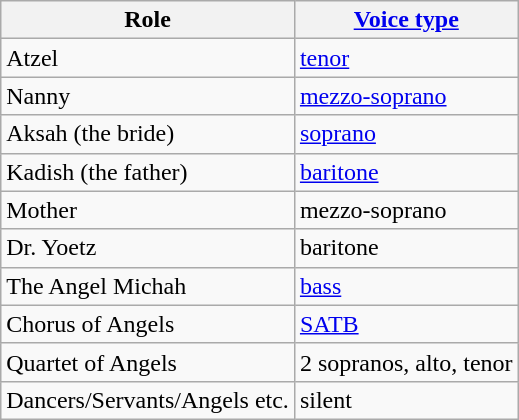<table class="wikitable">
<tr>
<th>Role</th>
<th><a href='#'>Voice type</a></th>
</tr>
<tr>
<td>Atzel</td>
<td><a href='#'>tenor</a></td>
</tr>
<tr>
<td>Nanny</td>
<td><a href='#'>mezzo-soprano</a></td>
</tr>
<tr>
<td>Aksah (the bride)</td>
<td><a href='#'>soprano</a></td>
</tr>
<tr>
<td>Kadish (the father)</td>
<td><a href='#'>baritone</a></td>
</tr>
<tr>
<td>Mother</td>
<td>mezzo-soprano</td>
</tr>
<tr>
<td>Dr. Yoetz</td>
<td>baritone</td>
</tr>
<tr>
<td>The Angel Michah</td>
<td><a href='#'>bass</a></td>
</tr>
<tr>
<td>Chorus of Angels</td>
<td><a href='#'>SATB</a></td>
</tr>
<tr>
<td>Quartet of Angels</td>
<td>2 sopranos, alto, tenor</td>
</tr>
<tr>
<td>Dancers/Servants/Angels etc.</td>
<td>silent</td>
</tr>
</table>
